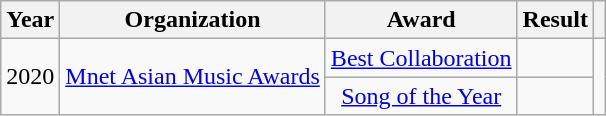<table class="wikitable">
<tr>
<th>Year</th>
<th>Organization</th>
<th>Award</th>
<th>Result</th>
<th></th>
</tr>
<tr>
<td align=center rowspan=2>2020</td>
<td align=center rowspan=2><a href='#'>Mnet Asian Music Awards</a></td>
<td align=center><a href='#'>Best Collaboration</a></td>
<td></td>
<td align=center rowspan=2></td>
</tr>
<tr>
<td align=center><a href='#'>Song of the Year</a></td>
<td></td>
</tr>
</table>
